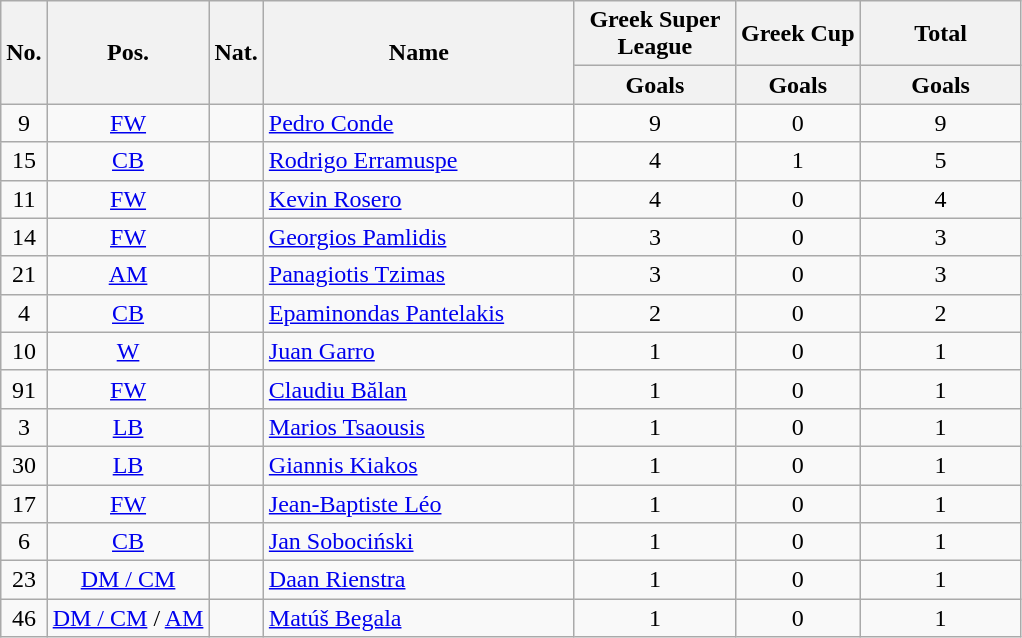<table class="wikitable sortable" style="text-align:center">
<tr>
<th rowspan="2" style="text-align:center;">No.</th>
<th rowspan="2" style="text-align:center;">Pos.</th>
<th rowspan="2" style="text-align:center;">Nat.</th>
<th rowspan="2" style="text-align:center; width:200px;">Name</th>
<th style="text-align:center; width:100px;">Greek Super League</th>
<th>Greek Cup</th>
<th style="text-align:center; width:100px;">Total</th>
</tr>
<tr>
<th style="text-align:center;">Goals</th>
<th>Goals</th>
<th style="text-align:center;">Goals</th>
</tr>
<tr>
<td>9</td>
<td><a href='#'>FW</a></td>
<td></td>
<td align="left"><a href='#'>Pedro Conde</a></td>
<td>9</td>
<td>0</td>
<td>9</td>
</tr>
<tr>
<td>15</td>
<td><a href='#'>CB</a></td>
<td></td>
<td align="left"><a href='#'>Rodrigo Erramuspe</a></td>
<td>4</td>
<td>1</td>
<td>5</td>
</tr>
<tr>
<td>11</td>
<td><a href='#'>FW</a></td>
<td></td>
<td align="left"><a href='#'>Kevin Rosero</a></td>
<td>4</td>
<td>0</td>
<td>4</td>
</tr>
<tr>
<td>14</td>
<td><a href='#'>FW</a></td>
<td></td>
<td align="left"><a href='#'>Georgios Pamlidis</a></td>
<td>3</td>
<td>0</td>
<td>3</td>
</tr>
<tr>
<td>21</td>
<td><a href='#'>AM</a></td>
<td></td>
<td align="left"><a href='#'>Panagiotis Tzimas</a></td>
<td>3</td>
<td>0</td>
<td>3</td>
</tr>
<tr>
<td>4</td>
<td><a href='#'>CB</a></td>
<td></td>
<td align="left"><a href='#'>Epaminondas Pantelakis</a></td>
<td>2</td>
<td>0</td>
<td>2</td>
</tr>
<tr>
<td>10</td>
<td><a href='#'>W</a></td>
<td></td>
<td align="left"><a href='#'>Juan Garro</a></td>
<td>1</td>
<td>0</td>
<td>1</td>
</tr>
<tr>
<td>91</td>
<td><a href='#'>FW</a></td>
<td></td>
<td align="left"><a href='#'>Claudiu Bălan</a></td>
<td>1</td>
<td>0</td>
<td>1</td>
</tr>
<tr>
<td>3</td>
<td><a href='#'>LB</a></td>
<td></td>
<td align="left"><a href='#'>Marios Tsaousis</a></td>
<td>1</td>
<td>0</td>
<td>1</td>
</tr>
<tr>
<td>30</td>
<td><a href='#'>LB</a></td>
<td></td>
<td align="left"><a href='#'>Giannis Kiakos</a></td>
<td>1</td>
<td>0</td>
<td>1</td>
</tr>
<tr>
<td>17</td>
<td><a href='#'>FW</a></td>
<td></td>
<td align="left"><a href='#'>Jean-Baptiste Léo</a></td>
<td>1</td>
<td>0</td>
<td>1</td>
</tr>
<tr>
<td>6</td>
<td><a href='#'>CB</a></td>
<td></td>
<td align="left"><a href='#'>Jan Sobociński</a></td>
<td>1</td>
<td>0</td>
<td>1</td>
</tr>
<tr>
<td>23</td>
<td><a href='#'>DM / CM</a></td>
<td></td>
<td align="left"><a href='#'>Daan Rienstra</a></td>
<td>1</td>
<td>0</td>
<td>1</td>
</tr>
<tr>
<td>46</td>
<td><a href='#'>DM / CM</a> / <a href='#'>AM</a></td>
<td></td>
<td align="left"><a href='#'>Matúš Begala</a></td>
<td>1</td>
<td>0</td>
<td>1</td>
</tr>
</table>
